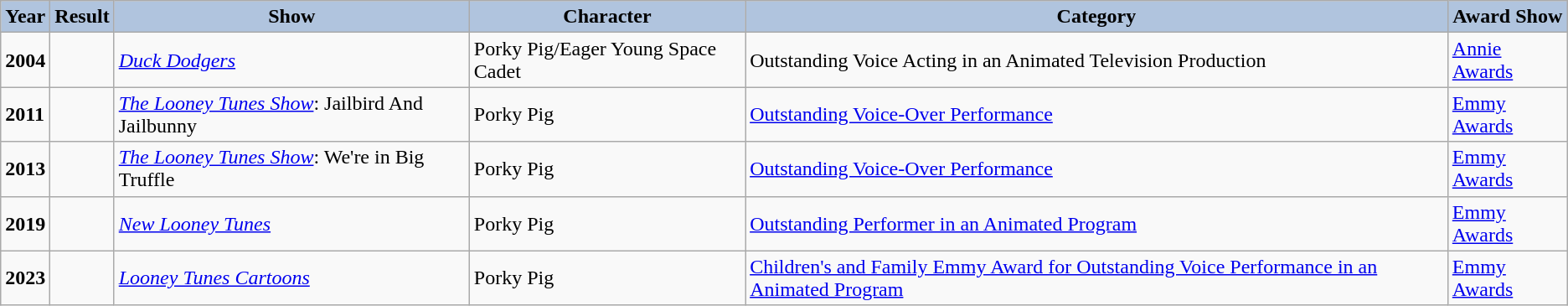<table class="wikitable">
<tr>
<th style="background:#B0C4DE;">Year</th>
<th style="background:#B0C4DE;">Result</th>
<th style="background:#B0C4DE;">Show</th>
<th style="background:#B0C4DE;">Character</th>
<th style="background:#B0C4DE;">Category</th>
<th style="background:#B0C4DE;">Award Show</th>
</tr>
<tr>
<td><strong>2004</strong></td>
<td></td>
<td><a href='#'><em>Duck Dodgers</em></a></td>
<td>Porky Pig/Eager Young Space Cadet</td>
<td>Outstanding Voice Acting in an Animated Television Production</td>
<td><a href='#'>Annie Awards</a></td>
</tr>
<tr>
<td><strong>2011</strong></td>
<td></td>
<td><em><a href='#'>The Looney Tunes Show</a></em>: Jailbird And Jailbunny</td>
<td>Porky Pig</td>
<td><a href='#'>Outstanding Voice-Over Performance</a></td>
<td><a href='#'>Emmy Awards</a></td>
</tr>
<tr>
<td><strong>2013</strong></td>
<td></td>
<td><em><a href='#'>The Looney Tunes Show</a></em>: We're in Big Truffle</td>
<td>Porky Pig</td>
<td><a href='#'>Outstanding Voice-Over Performance</a></td>
<td><a href='#'>Emmy Awards</a></td>
</tr>
<tr>
<td><strong>2019</strong></td>
<td></td>
<td><em><a href='#'>New Looney Tunes</a></em></td>
<td>Porky Pig</td>
<td><a href='#'>Outstanding Performer in an Animated Program</a></td>
<td><a href='#'>Emmy Awards</a></td>
</tr>
<tr>
<td><strong>2023</strong></td>
<td></td>
<td><em><a href='#'>Looney Tunes Cartoons</a></em></td>
<td>Porky Pig</td>
<td><a href='#'>Children's and Family Emmy Award for Outstanding Voice Performance in an Animated Program</a></td>
<td><a href='#'>Emmy Awards</a></td>
</tr>
</table>
